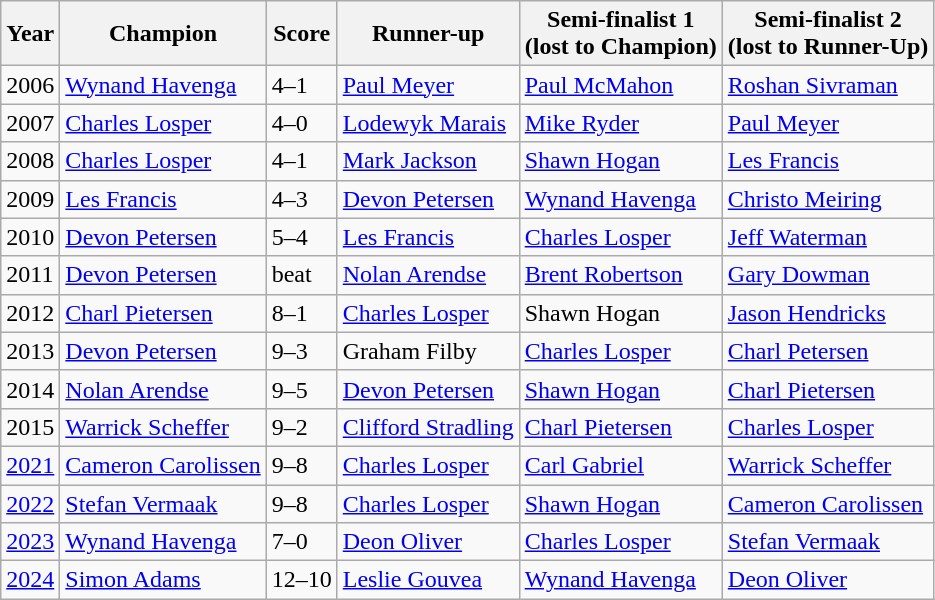<table class="wikitable">
<tr>
<th>Year</th>
<th>Champion</th>
<th>Score</th>
<th>Runner-up</th>
<th>Semi-finalist 1 <br> (lost to Champion)</th>
<th>Semi-finalist 2 <br> (lost to Runner-Up)</th>
</tr>
<tr>
<td>2006</td>
<td> <a href='#'>Wynand Havenga</a></td>
<td>4–1</td>
<td> <a href='#'>Paul Meyer</a></td>
<td> <a href='#'>Paul McMahon</a></td>
<td> <a href='#'>Roshan Sivraman</a></td>
</tr>
<tr>
<td>2007</td>
<td> <a href='#'>Charles Losper</a></td>
<td>4–0</td>
<td> <a href='#'>Lodewyk Marais</a></td>
<td> <a href='#'>Mike Ryder</a></td>
<td> <a href='#'>Paul Meyer</a></td>
</tr>
<tr>
<td>2008</td>
<td> <a href='#'>Charles Losper</a></td>
<td>4–1</td>
<td> <a href='#'>Mark Jackson</a></td>
<td> <a href='#'>Shawn Hogan</a></td>
<td> <a href='#'>Les Francis</a></td>
</tr>
<tr>
<td>2009</td>
<td> <a href='#'>Les Francis</a></td>
<td>4–3</td>
<td> <a href='#'>Devon Petersen</a></td>
<td> <a href='#'>Wynand Havenga</a></td>
<td> <a href='#'>Christo Meiring</a></td>
</tr>
<tr>
<td>2010</td>
<td> <a href='#'>Devon Petersen</a></td>
<td>5–4</td>
<td> <a href='#'>Les Francis</a></td>
<td> <a href='#'>Charles Losper</a></td>
<td> <a href='#'>Jeff Waterman</a></td>
</tr>
<tr>
<td>2011</td>
<td> <a href='#'>Devon Petersen</a></td>
<td>beat</td>
<td> <a href='#'>Nolan Arendse</a></td>
<td> <a href='#'>Brent Robertson</a></td>
<td> <a href='#'>Gary Dowman</a></td>
</tr>
<tr>
<td>2012</td>
<td> <a href='#'>Charl Pietersen</a></td>
<td>8–1</td>
<td> <a href='#'>Charles Losper</a></td>
<td> Shawn Hogan</td>
<td> <a href='#'>Jason Hendricks</a></td>
</tr>
<tr>
<td>2013</td>
<td> <a href='#'>Devon Petersen</a></td>
<td>9–3</td>
<td> Graham Filby</td>
<td> <a href='#'>Charles Losper</a></td>
<td> <a href='#'>Charl Petersen</a></td>
</tr>
<tr>
<td>2014</td>
<td> <a href='#'>Nolan Arendse</a></td>
<td>9–5</td>
<td> <a href='#'>Devon Petersen</a></td>
<td> <a href='#'>Shawn Hogan</a></td>
<td> <a href='#'>Charl Pietersen</a></td>
</tr>
<tr>
<td>2015</td>
<td> <a href='#'>Warrick Scheffer</a></td>
<td>9–2</td>
<td> <a href='#'>Clifford Stradling</a></td>
<td> <a href='#'>Charl Pietersen</a></td>
<td> <a href='#'>Charles Losper</a></td>
</tr>
<tr>
<td><a href='#'>2021</a></td>
<td> <a href='#'>Cameron Carolissen</a></td>
<td>9–8</td>
<td> <a href='#'>Charles Losper</a></td>
<td> <a href='#'>Carl Gabriel</a></td>
<td> <a href='#'>Warrick Scheffer</a></td>
</tr>
<tr>
<td><a href='#'>2022</a></td>
<td> <a href='#'>Stefan Vermaak</a></td>
<td>9–8</td>
<td> <a href='#'>Charles Losper</a></td>
<td> <a href='#'>Shawn Hogan</a></td>
<td> <a href='#'>Cameron Carolissen</a></td>
</tr>
<tr>
<td><a href='#'>2023</a></td>
<td> <a href='#'>Wynand Havenga</a></td>
<td>7–0</td>
<td> <a href='#'>Deon Oliver</a></td>
<td> <a href='#'>Charles Losper</a></td>
<td> <a href='#'>Stefan Vermaak</a></td>
</tr>
<tr>
<td><a href='#'>2024</a></td>
<td> <a href='#'>Simon Adams</a></td>
<td>12–10</td>
<td> <a href='#'>Leslie Gouvea</a></td>
<td> <a href='#'>Wynand Havenga</a></td>
<td> <a href='#'>Deon Oliver</a></td>
</tr>
</table>
